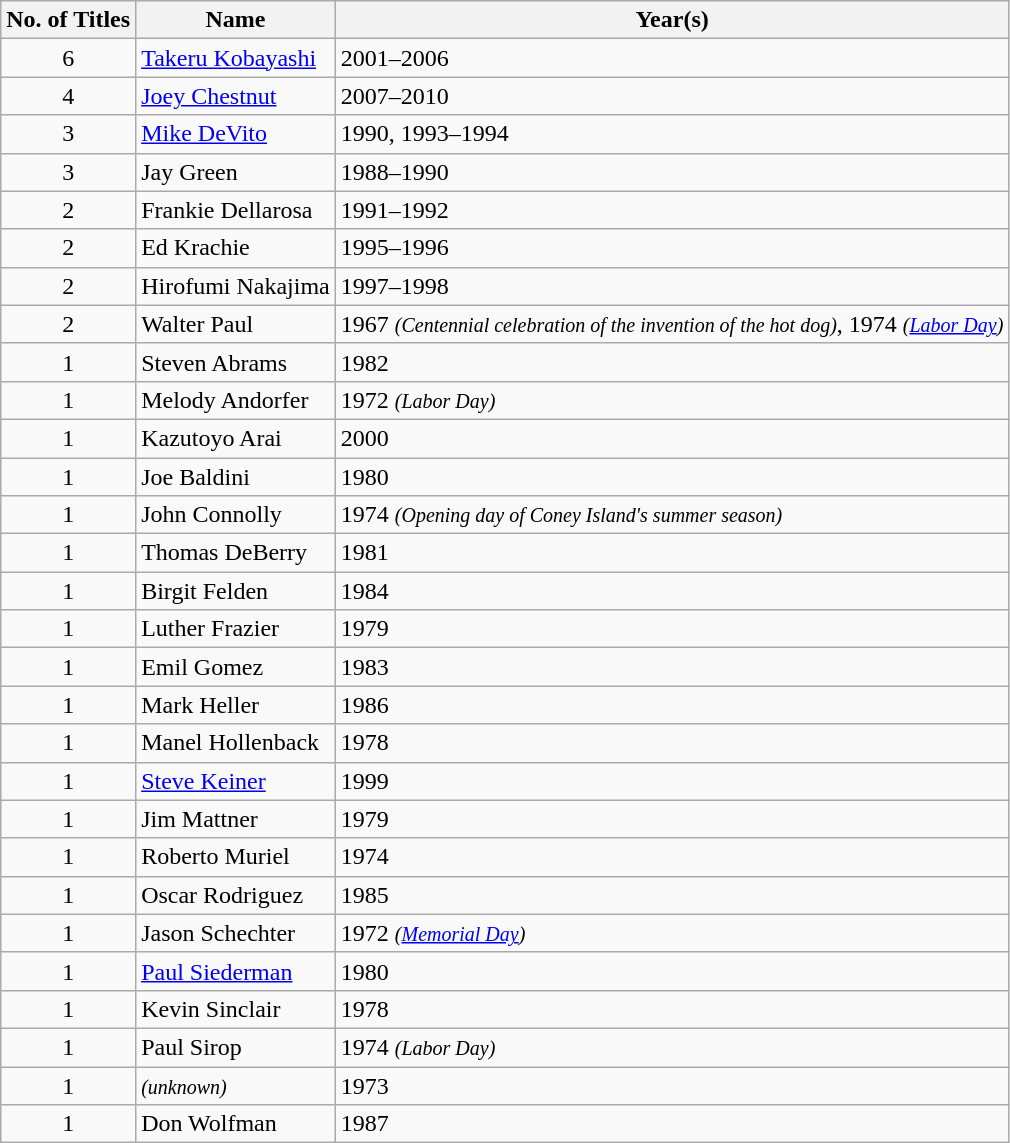<table class="wikitable plainrowheaders sortable">
<tr>
<th scope=col>No. of Titles</th>
<th scope=col>Name</th>
<th scope=col>Year(s)</th>
</tr>
<tr>
<td align="center">6</td>
<td> <a href='#'>Takeru Kobayashi</a></td>
<td>2001–2006</td>
</tr>
<tr>
<td align="center">4</td>
<td> <a href='#'>Joey Chestnut</a></td>
<td>2007–2010</td>
</tr>
<tr>
<td align="center">3</td>
<td> <a href='#'>Mike DeVito</a></td>
<td>1990, 1993–1994</td>
</tr>
<tr>
<td align="center">3</td>
<td> Jay Green</td>
<td>1988–1990</td>
</tr>
<tr>
<td align="center">2</td>
<td> Frankie Dellarosa</td>
<td>1991–1992</td>
</tr>
<tr>
<td align="center">2</td>
<td> Ed Krachie</td>
<td>1995–1996</td>
</tr>
<tr>
<td align="center">2</td>
<td> Hirofumi Nakajima</td>
<td>1997–1998</td>
</tr>
<tr>
<td align="center">2</td>
<td> Walter Paul</td>
<td>1967 <small><em>(Centennial celebration of the invention of the hot dog)</em></small>, 1974 <small><em>(<a href='#'>Labor Day</a>)</em></small></td>
</tr>
<tr>
<td align="center">1</td>
<td> Steven Abrams</td>
<td>1982</td>
</tr>
<tr>
<td align="center">1</td>
<td> Melody Andorfer</td>
<td>1972 <small><em>(Labor Day)</em></small></td>
</tr>
<tr>
<td align="center">1</td>
<td> Kazutoyo Arai</td>
<td>2000</td>
</tr>
<tr>
<td align="center">1</td>
<td> Joe Baldini</td>
<td>1980</td>
</tr>
<tr>
<td align="center">1</td>
<td> John Connolly</td>
<td>1974 <small><em>(Opening day of Coney Island's summer season)</em></small></td>
</tr>
<tr>
<td align="center">1</td>
<td> Thomas DeBerry</td>
<td>1981</td>
</tr>
<tr>
<td align="center">1</td>
<td> Birgit Felden</td>
<td>1984</td>
</tr>
<tr>
<td align="center">1</td>
<td> Luther Frazier</td>
<td>1979</td>
</tr>
<tr>
<td align="center">1</td>
<td> Emil Gomez</td>
<td>1983</td>
</tr>
<tr>
<td align="center">1</td>
<td> Mark Heller</td>
<td>1986</td>
</tr>
<tr>
<td align="center">1</td>
<td> Manel Hollenback</td>
<td>1978</td>
</tr>
<tr>
<td align="center">1</td>
<td> <a href='#'>Steve Keiner</a></td>
<td>1999</td>
</tr>
<tr>
<td align="center">1</td>
<td> Jim Mattner</td>
<td>1979</td>
</tr>
<tr>
<td align="center">1</td>
<td> Roberto Muriel</td>
<td>1974</td>
</tr>
<tr>
<td align="center">1</td>
<td> Oscar Rodriguez</td>
<td>1985</td>
</tr>
<tr>
<td align="center">1</td>
<td> Jason Schechter</td>
<td>1972 <small><em>(<a href='#'>Memorial Day</a>)</em></small></td>
</tr>
<tr>
<td align="center">1</td>
<td> <a href='#'>Paul Siederman</a></td>
<td>1980</td>
</tr>
<tr>
<td align="center">1</td>
<td> Kevin Sinclair</td>
<td>1978</td>
</tr>
<tr>
<td align="center">1</td>
<td> Paul Sirop</td>
<td>1974 <small><em>(Labor Day)</em></small></td>
</tr>
<tr>
<td align="center">1</td>
<td><small><em>(unknown)</em></small></td>
<td>1973</td>
</tr>
<tr>
<td align="center">1</td>
<td> Don Wolfman</td>
<td>1987</td>
</tr>
</table>
